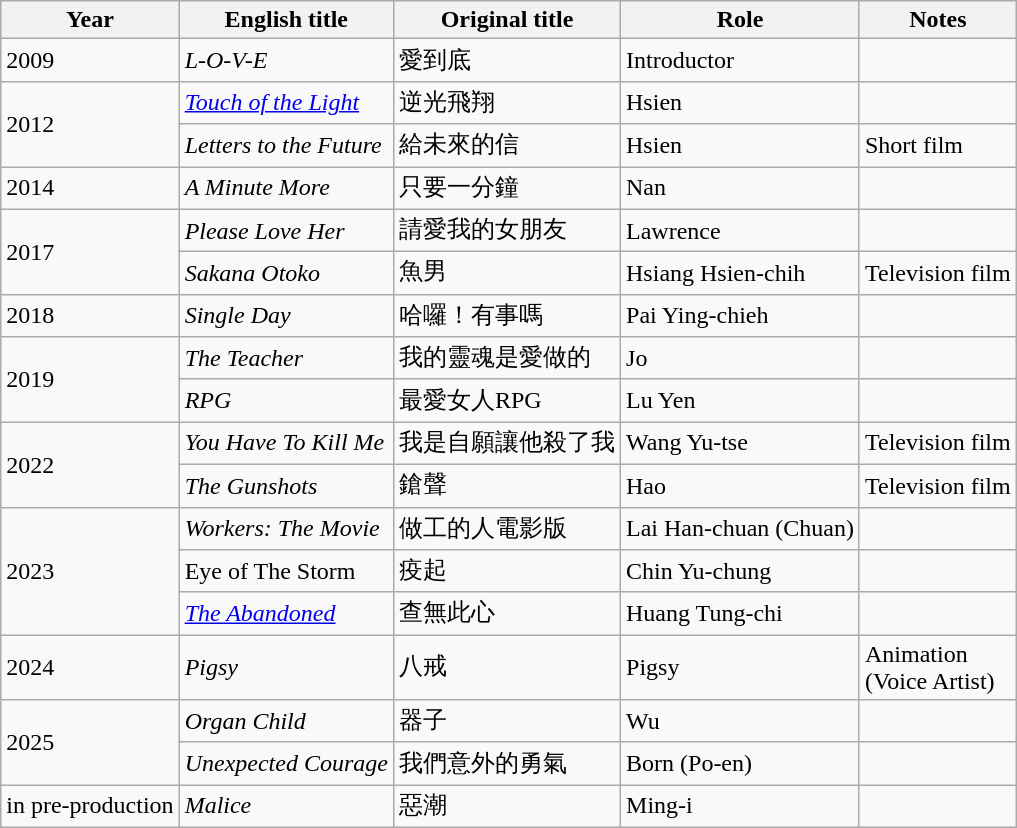<table class="wikitable sortable">
<tr>
<th>Year</th>
<th>English title</th>
<th>Original title</th>
<th>Role</th>
<th class="unsortable">Notes</th>
</tr>
<tr>
<td>2009</td>
<td><em>L-O-V-E</em></td>
<td>愛到底</td>
<td>Introductor</td>
<td></td>
</tr>
<tr>
<td rowspan="2">2012</td>
<td><em><a href='#'>Touch of the Light</a></em></td>
<td>逆光飛翔</td>
<td>Hsien</td>
<td></td>
</tr>
<tr>
<td><em>Letters to the Future</em></td>
<td>給未來的信</td>
<td>Hsien</td>
<td>Short film</td>
</tr>
<tr>
<td>2014</td>
<td><em>A Minute More</em></td>
<td>只要一分鐘</td>
<td>Nan</td>
<td></td>
</tr>
<tr>
<td rowspan="2">2017</td>
<td><em>Please Love Her</em></td>
<td>請愛我的女朋友</td>
<td>Lawrence</td>
<td></td>
</tr>
<tr>
<td><em>Sakana Otoko</em></td>
<td>魚男</td>
<td>Hsiang Hsien-chih</td>
<td>Television film</td>
</tr>
<tr>
<td>2018</td>
<td><em>Single Day</em></td>
<td>哈囉！有事嗎</td>
<td>Pai Ying-chieh</td>
<td></td>
</tr>
<tr>
<td rowspan="2">2019</td>
<td><em>The Teacher</em></td>
<td>我的靈魂是愛做的</td>
<td>Jo</td>
<td></td>
</tr>
<tr>
<td><em>RPG</em></td>
<td>最愛女人RPG</td>
<td>Lu Yen</td>
<td></td>
</tr>
<tr>
<td rowspan="2">2022</td>
<td><em>You Have To Kill Me</em></td>
<td>我是自願讓他殺了我</td>
<td>Wang Yu-tse</td>
<td>Television film</td>
</tr>
<tr>
<td><em>The Gunshots</em></td>
<td>鎗聲</td>
<td>Hao</td>
<td>Television film</td>
</tr>
<tr>
<td rowspan="3">2023</td>
<td><em>Workers: The Movie</em></td>
<td>做工的人電影版</td>
<td>Lai Han-chuan (Chuan)</td>
<td></td>
</tr>
<tr>
<td>Eye of The Storm</td>
<td>疫起</td>
<td>Chin Yu-chung</td>
<td></td>
</tr>
<tr>
<td><em><a href='#'>The Abandoned</a></em></td>
<td>查無此心</td>
<td>Huang Tung-chi</td>
<td></td>
</tr>
<tr>
<td>2024</td>
<td><em>Pigsy</em></td>
<td>八戒</td>
<td>Pigsy</td>
<td>Animation<br>(Voice Artist)</td>
</tr>
<tr>
<td rowspan="2">2025</td>
<td><em>Organ Child</em></td>
<td>器子</td>
<td>Wu</td>
<td></td>
</tr>
<tr>
<td><em>Unexpected Courage</em></td>
<td>我們意外的勇氣</td>
<td>Born (Po-en)</td>
<td></td>
</tr>
<tr>
<td>in pre-production</td>
<td><em>Malice</em></td>
<td>惡潮</td>
<td>Ming-i</td>
<td></td>
</tr>
</table>
